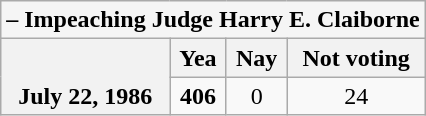<table class="wikitable">
<tr>
<th colspan=5 style="background:#f5f5f5"> – Impeaching Judge Harry E. Claiborne</th>
</tr>
<tr style="vertical-align:bottom;">
<th rowspan=2>July 22, 1986</th>
<th>Yea</th>
<th>Nay</th>
<th>Not voting</th>
</tr>
<tr>
<td align="center"><strong>406</strong></td>
<td align="center">0</td>
<td align="center">24</td>
</tr>
</table>
